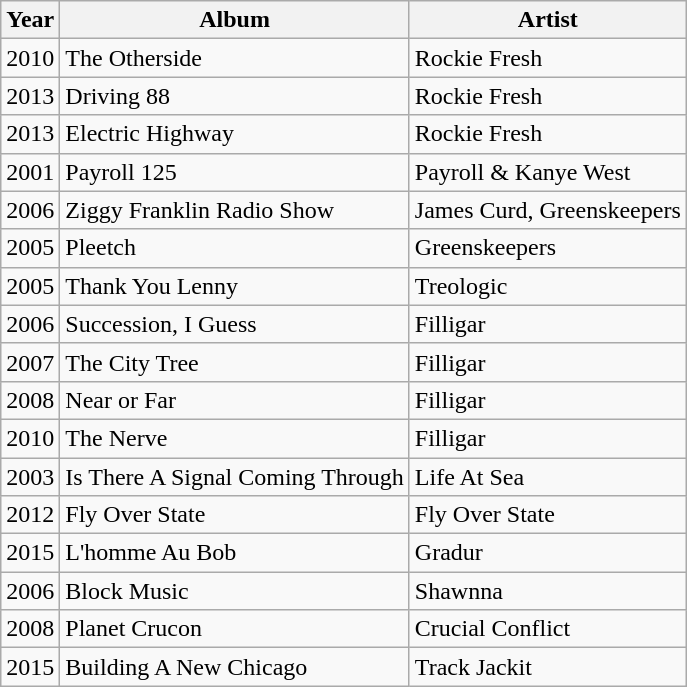<table class="wikitable">
<tr>
<th>Year</th>
<th>Album</th>
<th>Artist</th>
</tr>
<tr>
<td>2010</td>
<td>The Otherside</td>
<td>Rockie Fresh</td>
</tr>
<tr>
<td>2013</td>
<td>Driving 88</td>
<td>Rockie Fresh</td>
</tr>
<tr>
<td>2013</td>
<td>Electric Highway</td>
<td>Rockie Fresh</td>
</tr>
<tr>
<td>2001</td>
<td>Payroll 125</td>
<td>Payroll & Kanye West</td>
</tr>
<tr>
<td>2006</td>
<td>Ziggy Franklin Radio Show</td>
<td>James Curd, Greenskeepers</td>
</tr>
<tr>
<td>2005</td>
<td>Pleetch</td>
<td>Greenskeepers</td>
</tr>
<tr>
<td>2005</td>
<td>Thank You Lenny</td>
<td>Treologic</td>
</tr>
<tr>
<td>2006</td>
<td>Succession, I Guess</td>
<td>Filligar</td>
</tr>
<tr>
<td>2007</td>
<td>The City Tree</td>
<td>Filligar</td>
</tr>
<tr>
<td>2008</td>
<td>Near or Far</td>
<td>Filligar</td>
</tr>
<tr>
<td>2010</td>
<td>The Nerve</td>
<td>Filligar</td>
</tr>
<tr>
<td>2003</td>
<td>Is There A Signal Coming Through</td>
<td>Life At Sea</td>
</tr>
<tr>
<td>2012</td>
<td>Fly Over State</td>
<td>Fly Over State</td>
</tr>
<tr>
<td>2015</td>
<td>L'homme Au Bob</td>
<td>Gradur</td>
</tr>
<tr>
<td>2006</td>
<td>Block Music</td>
<td>Shawnna</td>
</tr>
<tr>
<td>2008</td>
<td>Planet Crucon</td>
<td>Crucial Conflict</td>
</tr>
<tr>
<td>2015</td>
<td>Building A New Chicago</td>
<td>Track Jackit</td>
</tr>
</table>
